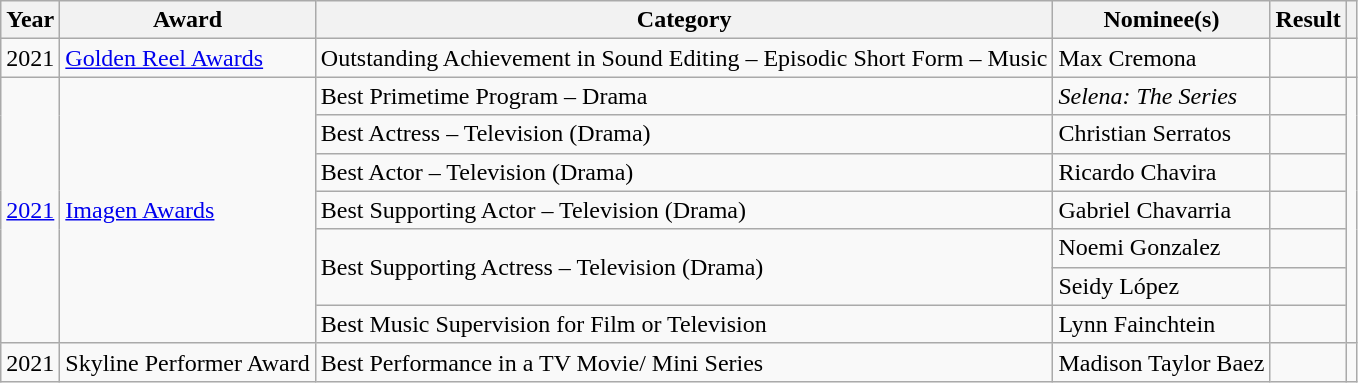<table class="wikitable sortable">
<tr>
<th scope="col">Year</th>
<th scope="col">Award</th>
<th scope="col">Category</th>
<th scope="col">Nominee(s)</th>
<th scope="col">Result</th>
<th scope="col" class="unsortable"></th>
</tr>
<tr>
<td>2021</td>
<td><a href='#'>Golden Reel Awards</a></td>
<td>Outstanding Achievement in Sound Editing – Episodic Short Form – Music</td>
<td>Max Cremona</td>
<td></td>
<td></td>
</tr>
<tr>
<td rowspan = "7"><a href='#'>2021</a></td>
<td rowspan = "7"><a href='#'>Imagen Awards</a></td>
<td>Best Primetime Program – Drama</td>
<td><em>Selena: The Series</em></td>
<td></td>
<td rowspan = "7"></td>
</tr>
<tr>
<td>Best Actress – Television (Drama)</td>
<td>Christian Serratos</td>
<td></td>
</tr>
<tr>
<td>Best Actor – Television (Drama)</td>
<td>Ricardo Chavira</td>
<td></td>
</tr>
<tr>
<td>Best Supporting Actor – Television (Drama)</td>
<td>Gabriel Chavarria</td>
<td></td>
</tr>
<tr>
<td rowspan = "2">Best Supporting Actress – Television (Drama)</td>
<td>Noemi Gonzalez</td>
<td></td>
</tr>
<tr>
<td>Seidy López</td>
<td></td>
</tr>
<tr>
<td>Best Music Supervision for Film or Television</td>
<td>Lynn Fainchtein</td>
<td></td>
</tr>
<tr>
<td>2021</td>
<td>Skyline Performer Award</td>
<td>Best Performance in a TV Movie/ Mini Series</td>
<td>Madison Taylor Baez</td>
<td></td>
<td></td>
</tr>
</table>
